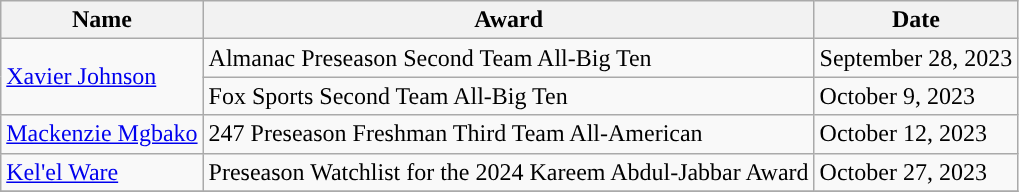<table class=wikitable "border="1">
<tr align=center>
<th>Name</th>
<th>Award</th>
<th>Date</th>
</tr>
<tr>
<td rowspan=2><a href='#'>Xavier Johnson</a></td>
<td>Almanac Preseason Second Team All-Big Ten</td>
<td>September 28, 2023</td>
</tr>
<tr>
<td>Fox Sports Second Team All-Big Ten</td>
<td>October 9, 2023</td>
</tr>
<tr>
<td rowspan=1><a href='#'>Mackenzie Mgbako</a></td>
<td>247 Preseason Freshman Third Team All-American</td>
<td>October 12, 2023</td>
</tr>
<tr>
<td rowspan=1><a href='#'>Kel'el Ware</a></td>
<td>Preseason Watchlist for the 2024 Kareem Abdul-Jabbar Award</td>
<td>October 27, 2023</td>
</tr>
<tr>
</tr>
</table>
